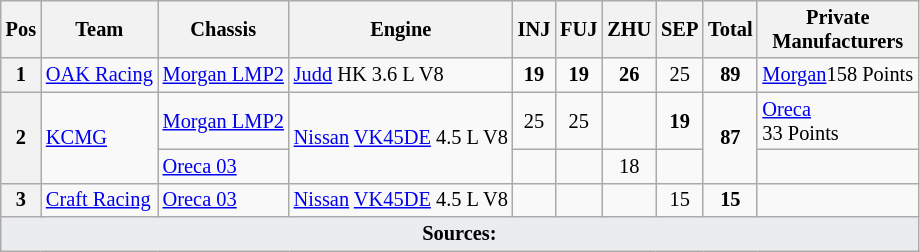<table class="wikitable" style="font-size: 85%;">
<tr>
<th>Pos</th>
<th>Team</th>
<th>Chassis</th>
<th>Engine</th>
<th>INJ</th>
<th>FUJ</th>
<th>ZHU</th>
<th>SEP</th>
<th>Total</th>
<th>Private<br>Manufacturers</th>
</tr>
<tr>
<th>1</th>
<td> <a href='#'>OAK Racing</a></td>
<td><a href='#'>Morgan LMP2</a></td>
<td><a href='#'>Judd</a> HK 3.6 L V8</td>
<td align=center><strong>19</strong></td>
<td align=center><strong>19</strong></td>
<td align=center><strong>26</strong></td>
<td align=center>25</td>
<td align=center><strong>89</strong></td>
<td><a href='#'>Morgan</a>158 Points</td>
</tr>
<tr>
<th rowspan=2>2</th>
<td rowspan=2> <a href='#'>KCMG</a></td>
<td><a href='#'>Morgan LMP2</a></td>
<td rowspan=2><a href='#'>Nissan</a> <a href='#'>VK45DE</a> 4.5 L V8</td>
<td align=center>25</td>
<td align=center>25</td>
<td></td>
<td align=center><strong>19</strong></td>
<td rowspan="2" align="center"><strong>87</strong></td>
<td><a href='#'>Oreca</a><br>33 Points</td>
</tr>
<tr>
<td><a href='#'>Oreca 03</a></td>
<td></td>
<td></td>
<td align=center>18</td>
<td></td>
<td></td>
</tr>
<tr>
<th>3</th>
<td> <a href='#'>Craft Racing</a></td>
<td><a href='#'>Oreca 03</a></td>
<td><a href='#'>Nissan</a> <a href='#'>VK45DE</a> 4.5 L V8</td>
<td></td>
<td></td>
<td></td>
<td align=center>15</td>
<td align=center><strong>15</strong></td>
<td></td>
</tr>
<tr class="sortbottom">
<td colspan="11" style="background-color:#EAECF0;text-align:center"><strong>Sources:</strong></td>
</tr>
</table>
